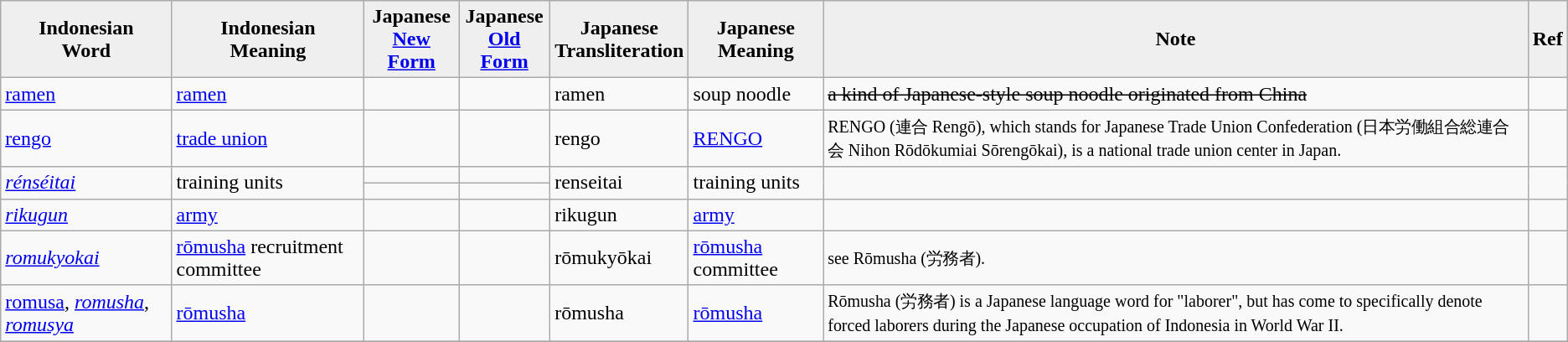<table class="wikitable">
<tr>
<th style="background:#efefef;">Indonesian <br>Word</th>
<th style="background:#efefef;">Indonesian <br>Meaning</th>
<th style="background:#efefef;">Japanese <br><a href='#'>New Form</a></th>
<th style="background:#efefef;">Japanese <br><a href='#'>Old Form</a></th>
<th style="background:#efefef;">Japanese <br>Transliteration</th>
<th style="background:#efefef;">Japanese <br>Meaning</th>
<th style="background:#efefef;">Note</th>
<th style="background:#efefef;">Ref</th>
</tr>
<tr>
<td><a href='#'>ramen</a></td>
<td><a href='#'>ramen</a></td>
<td></td>
<td></td>
<td>ramen</td>
<td>soup noodle</td>
<td><s>a kind of Japanese-style soup noodle originated from China</s></td>
</tr>
<tr>
<td><a href='#'>rengo</a></td>
<td><a href='#'>trade union</a></td>
<td></td>
<td></td>
<td>rengo</td>
<td><a href='#'>RENGO</a></td>
<td><small>RENGO (連合 Rengō), which stands for Japanese Trade Union Confederation (日本労働組合総連合会 Nihon Rōdōkumiai Sōrengōkai), is a national trade union center in Japan.</small></td>
<td></td>
</tr>
<tr>
<td rowspan=2><em><a href='#'>rénséitai</a></em></td>
<td rowspan=2>training units</td>
<td></td>
<td></td>
<td rowspan=2>renseitai</td>
<td rowspan=2>training units</td>
<td rowspan=2><small></small></td>
<td rowspan=2></td>
</tr>
<tr>
<td></td>
<td></td>
</tr>
<tr>
<td><em><a href='#'>rikugun</a></em></td>
<td><a href='#'>army</a></td>
<td></td>
<td></td>
<td>rikugun</td>
<td><a href='#'>army</a></td>
<td><small></small></td>
<td></td>
</tr>
<tr>
<td><em><a href='#'>romukyokai</a></em></td>
<td><a href='#'>rōmusha</a> recruitment committee</td>
<td></td>
<td></td>
<td>rōmukyōkai</td>
<td><a href='#'>rōmusha</a> committee</td>
<td><small>see Rōmusha (労務者).</small></td>
<td></td>
</tr>
<tr>
<td><a href='#'>romusa</a>, <em><a href='#'>romusha</a></em>, <em><a href='#'>romusya</a></em></td>
<td><a href='#'>rōmusha</a></td>
<td></td>
<td></td>
<td>rōmusha</td>
<td><a href='#'>rōmusha</a></td>
<td><small>Rōmusha (労務者) is a Japanese language word for "laborer", but has come to specifically denote forced laborers during the Japanese occupation of Indonesia in World War II.</small></td>
<td></td>
</tr>
<tr>
</tr>
</table>
